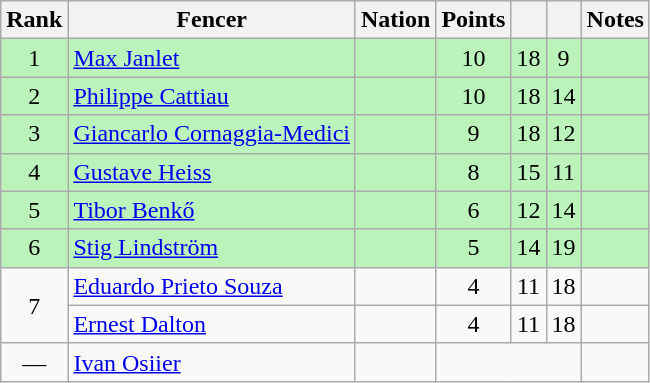<table class="wikitable sortable" style="text-align:center">
<tr>
<th>Rank</th>
<th>Fencer</th>
<th>Nation</th>
<th>Points</th>
<th></th>
<th></th>
<th>Notes</th>
</tr>
<tr style="background:#bbf3bb;">
<td>1</td>
<td align=left><a href='#'>Max Janlet</a></td>
<td align=left></td>
<td>10</td>
<td>18</td>
<td>9</td>
<td></td>
</tr>
<tr style="background:#bbf3bb;">
<td>2</td>
<td align=left><a href='#'>Philippe Cattiau</a></td>
<td align=left></td>
<td>10</td>
<td>18</td>
<td>14</td>
<td></td>
</tr>
<tr style="background:#bbf3bb;">
<td>3</td>
<td align=left><a href='#'>Giancarlo Cornaggia-Medici</a></td>
<td align=left></td>
<td>9</td>
<td>18</td>
<td>12</td>
<td></td>
</tr>
<tr style="background:#bbf3bb;">
<td>4</td>
<td align=left><a href='#'>Gustave Heiss</a></td>
<td align=left></td>
<td>8</td>
<td>15</td>
<td>11</td>
<td></td>
</tr>
<tr style="background:#bbf3bb;">
<td>5</td>
<td align=left><a href='#'>Tibor Benkő</a></td>
<td align=left></td>
<td>6</td>
<td>12</td>
<td>14</td>
<td></td>
</tr>
<tr style="background:#bbf3bb;">
<td>6</td>
<td align=left><a href='#'>Stig Lindström</a></td>
<td align=left></td>
<td>5</td>
<td>14</td>
<td>19</td>
<td></td>
</tr>
<tr>
<td rowspan=2>7</td>
<td align=left><a href='#'>Eduardo Prieto Souza</a></td>
<td align=left></td>
<td>4</td>
<td>11</td>
<td>18</td>
<td></td>
</tr>
<tr>
<td align=left><a href='#'>Ernest Dalton</a></td>
<td align=left></td>
<td>4</td>
<td>11</td>
<td>18</td>
<td></td>
</tr>
<tr>
<td data-sort-value=9>—</td>
<td align=left><a href='#'>Ivan Osiier</a></td>
<td align=left></td>
<td colspan=3></td>
<td></td>
</tr>
</table>
